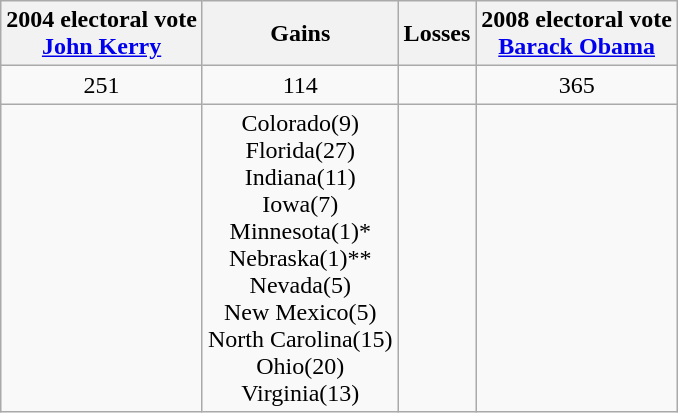<table class="wikitable" style="text-align:center">
<tr>
<th>2004 electoral vote<br><a href='#'>John Kerry</a></th>
<th>Gains</th>
<th>Losses</th>
<th>2008 electoral vote<br><a href='#'>Barack Obama</a></th>
</tr>
<tr>
<td>251</td>
<td> 114</td>
<td></td>
<td>365</td>
</tr>
<tr>
<td></td>
<td>Colorado(9)<br>Florida(27)<br>Indiana(11)<br>Iowa(7)<br>Minnesota(1)*<br>Nebraska(1)**<br>Nevada(5)<br>New Mexico(5)<br>North Carolina(15)<br>Ohio(20)<br>Virginia(13)</td>
<td></td>
<td></td>
</tr>
</table>
